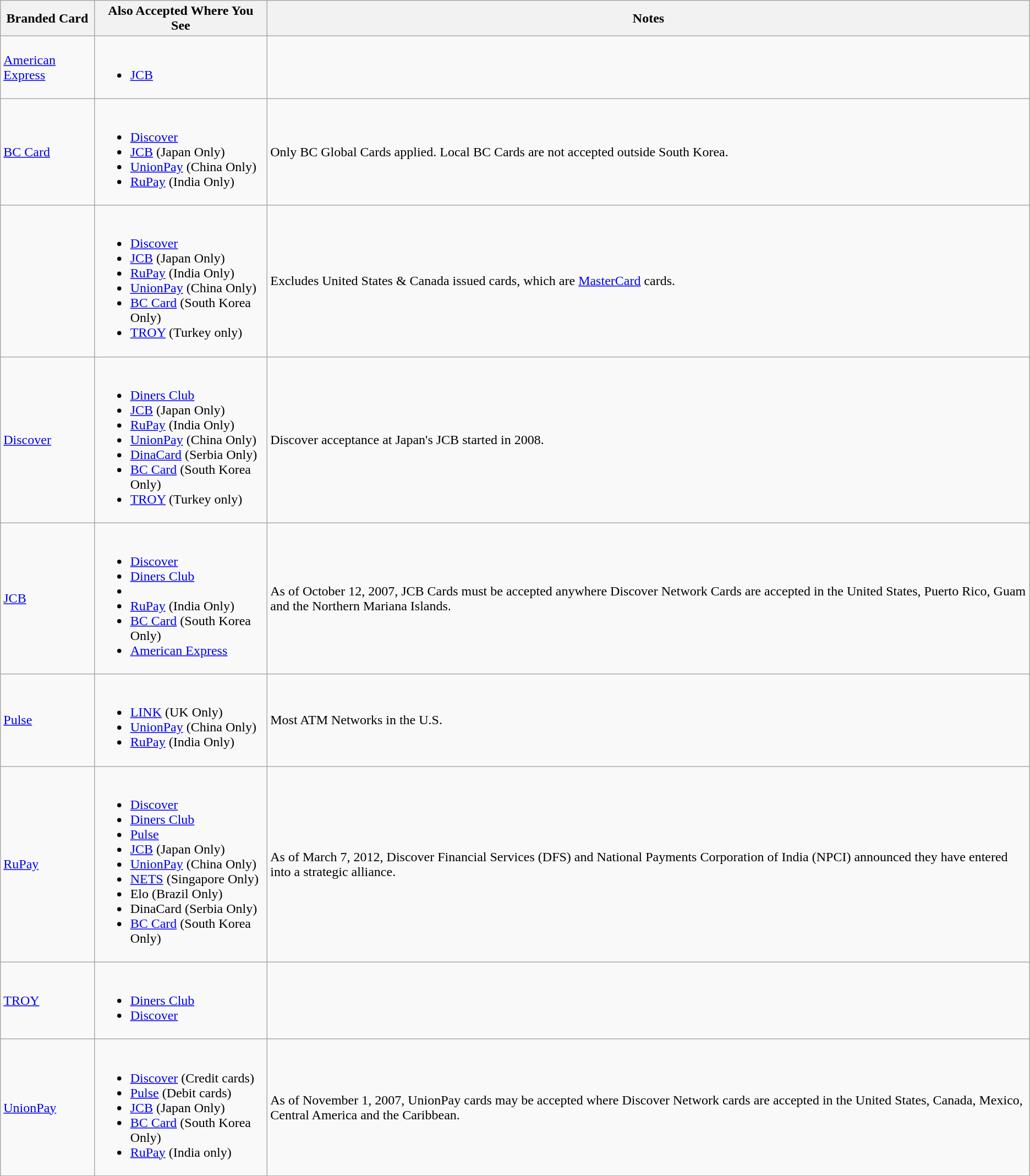<table class="wikitable">
<tr>
<th>Branded Card</th>
<th>Also Accepted Where You See</th>
<th>Notes</th>
</tr>
<tr>
<td><a href='#'>American Express</a></td>
<td><br><ul><li><a href='#'>JCB</a></li></ul></td>
<td></td>
</tr>
<tr>
<td><a href='#'>BC Card</a></td>
<td><br><ul><li><a href='#'>Discover</a></li><li><a href='#'>JCB</a> (Japan Only)</li><li><a href='#'>UnionPay</a> (China Only)</li><li><a href='#'>RuPay</a> (India Only)</li></ul></td>
<td>Only BC Global Cards applied. Local BC Cards are not accepted outside South Korea.</td>
</tr>
<tr>
<td></td>
<td><br><ul><li><a href='#'>Discover</a></li><li><a href='#'>JCB</a> (Japan Only)</li><li><a href='#'>RuPay</a> (India Only)</li><li><a href='#'>UnionPay</a> (China Only)</li><li><a href='#'>BC Card</a> (South Korea Only)</li><li><a href='#'>TROY</a> (Turkey only)</li></ul></td>
<td>Excludes United States & Canada issued cards, which are <a href='#'>MasterCard</a> cards.</td>
</tr>
<tr>
<td><a href='#'>Discover</a></td>
<td><br><ul><li><a href='#'>Diners Club</a></li><li><a href='#'>JCB</a> (Japan Only)</li><li><a href='#'>RuPay</a> (India Only)</li><li><a href='#'>UnionPay</a> (China Only)</li><li><a href='#'>DinaCard</a> (Serbia Only)</li><li><a href='#'>BC Card</a> (South Korea Only)</li><li><a href='#'>TROY</a> (Turkey only)</li></ul></td>
<td>Discover acceptance at Japan's JCB started in 2008.</td>
</tr>
<tr>
<td><a href='#'>JCB</a></td>
<td><br><ul><li><a href='#'>Discover</a></li><li><a href='#'>Diners Club</a></li><li></li><li><a href='#'>RuPay</a> (India Only)</li><li><a href='#'>BC Card</a> (South Korea Only)</li><li><a href='#'>American Express</a></li></ul></td>
<td>As of October 12, 2007, JCB Cards must be accepted anywhere Discover Network Cards are accepted in the United States, Puerto Rico, Guam and the Northern Mariana Islands.</td>
</tr>
<tr>
<td><a href='#'>Pulse</a></td>
<td><br><ul><li><a href='#'>LINK</a> (UK Only)</li><li><a href='#'>UnionPay</a> (China Only)</li><li><a href='#'>RuPay</a> (India Only)</li></ul></td>
<td>Most ATM Networks in the U.S.</td>
</tr>
<tr>
<td><a href='#'>RuPay</a></td>
<td><br><ul><li><a href='#'>Discover</a></li><li><a href='#'>Diners Club</a></li><li><a href='#'>Pulse</a></li><li><a href='#'>JCB</a> (Japan Only)</li><li><a href='#'>UnionPay</a> (China Only)</li><li><a href='#'>NETS</a> (Singapore Only)</li><li>Elo (Brazil Only)</li><li>DinaCard (Serbia Only)</li><li><a href='#'>BC Card</a> (South Korea Only)</li></ul></td>
<td>As of March 7, 2012, Discover Financial Services (DFS) and National Payments Corporation of India (NPCI) announced they have entered into a strategic alliance.</td>
</tr>
<tr>
<td><a href='#'>TROY</a></td>
<td><br><ul><li><a href='#'>Diners Club</a></li><li><a href='#'>Discover</a></li></ul></td>
<td></td>
</tr>
<tr>
<td><a href='#'>UnionPay</a></td>
<td><br><ul><li><a href='#'>Discover</a> (Credit cards)</li><li><a href='#'>Pulse</a> (Debit cards)</li><li><a href='#'>JCB</a> (Japan Only)</li><li><a href='#'>BC Card</a> (South Korea Only)</li><li><a href='#'>RuPay</a> (India only)</li></ul></td>
<td>As of November 1, 2007, UnionPay cards may be accepted where Discover Network cards are accepted in the United States, Canada, Mexico, Central America and the Caribbean.</td>
</tr>
</table>
